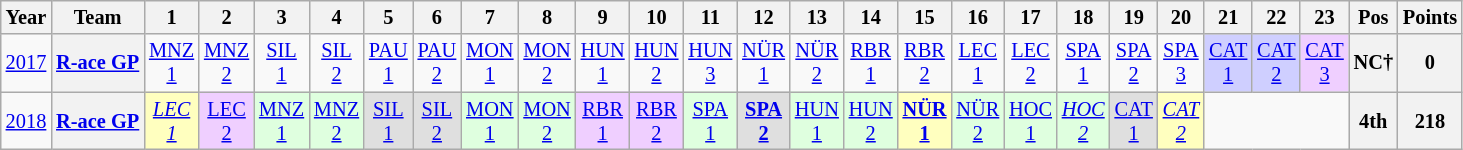<table class="wikitable" style="text-align:center; font-size:85%">
<tr>
<th>Year</th>
<th>Team</th>
<th>1</th>
<th>2</th>
<th>3</th>
<th>4</th>
<th>5</th>
<th>6</th>
<th>7</th>
<th>8</th>
<th>9</th>
<th>10</th>
<th>11</th>
<th>12</th>
<th>13</th>
<th>14</th>
<th>15</th>
<th>16</th>
<th>17</th>
<th>18</th>
<th>19</th>
<th>20</th>
<th>21</th>
<th>22</th>
<th>23</th>
<th>Pos</th>
<th>Points</th>
</tr>
<tr>
<td><a href='#'>2017</a></td>
<th nowrap><a href='#'>R-ace GP</a></th>
<td><a href='#'>MNZ<br>1</a></td>
<td><a href='#'>MNZ<br>2</a></td>
<td><a href='#'>SIL<br>1</a></td>
<td><a href='#'>SIL<br>2</a></td>
<td><a href='#'>PAU<br>1</a></td>
<td><a href='#'>PAU<br>2</a></td>
<td><a href='#'>MON<br>1</a></td>
<td><a href='#'>MON<br>2</a></td>
<td><a href='#'>HUN<br>1</a></td>
<td><a href='#'>HUN<br>2</a></td>
<td><a href='#'>HUN<br>3</a></td>
<td><a href='#'>NÜR<br>1</a></td>
<td><a href='#'>NÜR<br>2</a></td>
<td><a href='#'>RBR<br>1</a></td>
<td><a href='#'>RBR<br>2</a></td>
<td><a href='#'>LEC<br>1</a></td>
<td><a href='#'>LEC<br>2</a></td>
<td><a href='#'>SPA<br>1</a></td>
<td><a href='#'>SPA<br>2</a></td>
<td><a href='#'>SPA<br>3</a></td>
<td style="background:#CFCFFF;"><a href='#'>CAT<br>1</a><br></td>
<td style="background:#CFCFFF;"><a href='#'>CAT<br>2</a><br></td>
<td style="background:#EFCFFF;"><a href='#'>CAT<br>3</a><br></td>
<th style="background:#;">NC†</th>
<th style="background:#;">0</th>
</tr>
<tr>
<td><a href='#'>2018</a></td>
<th nowrap><a href='#'>R-ace GP</a></th>
<td style="background:#FFFFBF;"><em><a href='#'>LEC<br>1</a></em><br></td>
<td style="background:#EFCFFF;"><a href='#'>LEC<br>2</a><br></td>
<td style="background:#DFFFDF;"><a href='#'>MNZ<br>1</a><br></td>
<td style="background:#DFFFDF;"><a href='#'>MNZ<br>2</a><br></td>
<td style="background:#DFDFDF;"><a href='#'>SIL<br>1</a><br></td>
<td style="background:#DFDFDF;"><a href='#'>SIL<br>2</a><br></td>
<td style="background:#DFFFDF;"><a href='#'>MON<br>1</a><br></td>
<td style="background:#DFFFDF;"><a href='#'>MON<br>2</a><br></td>
<td style="background:#EFCFFF;"><a href='#'>RBR<br>1</a><br></td>
<td style="background:#EFCFFF;"><a href='#'>RBR<br>2</a><br></td>
<td style="background:#DFFFDF;"><a href='#'>SPA<br>1</a><br></td>
<td style="background:#DFDFDF;"><strong><a href='#'>SPA<br>2</a></strong><br></td>
<td style="background:#DFFFDF;"><a href='#'>HUN<br>1</a><br></td>
<td style="background:#DFFFDF;"><a href='#'>HUN<br>2</a><br></td>
<td style="background:#FFFFBF;"><strong><a href='#'>NÜR<br>1</a></strong><br></td>
<td style="background:#DFFFDF;"><a href='#'>NÜR<br>2</a><br></td>
<td style="background:#DFFFDF;"><a href='#'>HOC<br>1</a><br></td>
<td style="background:#DFFFDF;"><em><a href='#'>HOC<br>2</a></em><br></td>
<td style="background:#DFDFDF;"><a href='#'>CAT<br>1</a><br></td>
<td style="background:#FFFFBF;"><em><a href='#'>CAT<br>2</a></em><br></td>
<td colspan=3></td>
<th>4th</th>
<th>218</th>
</tr>
</table>
